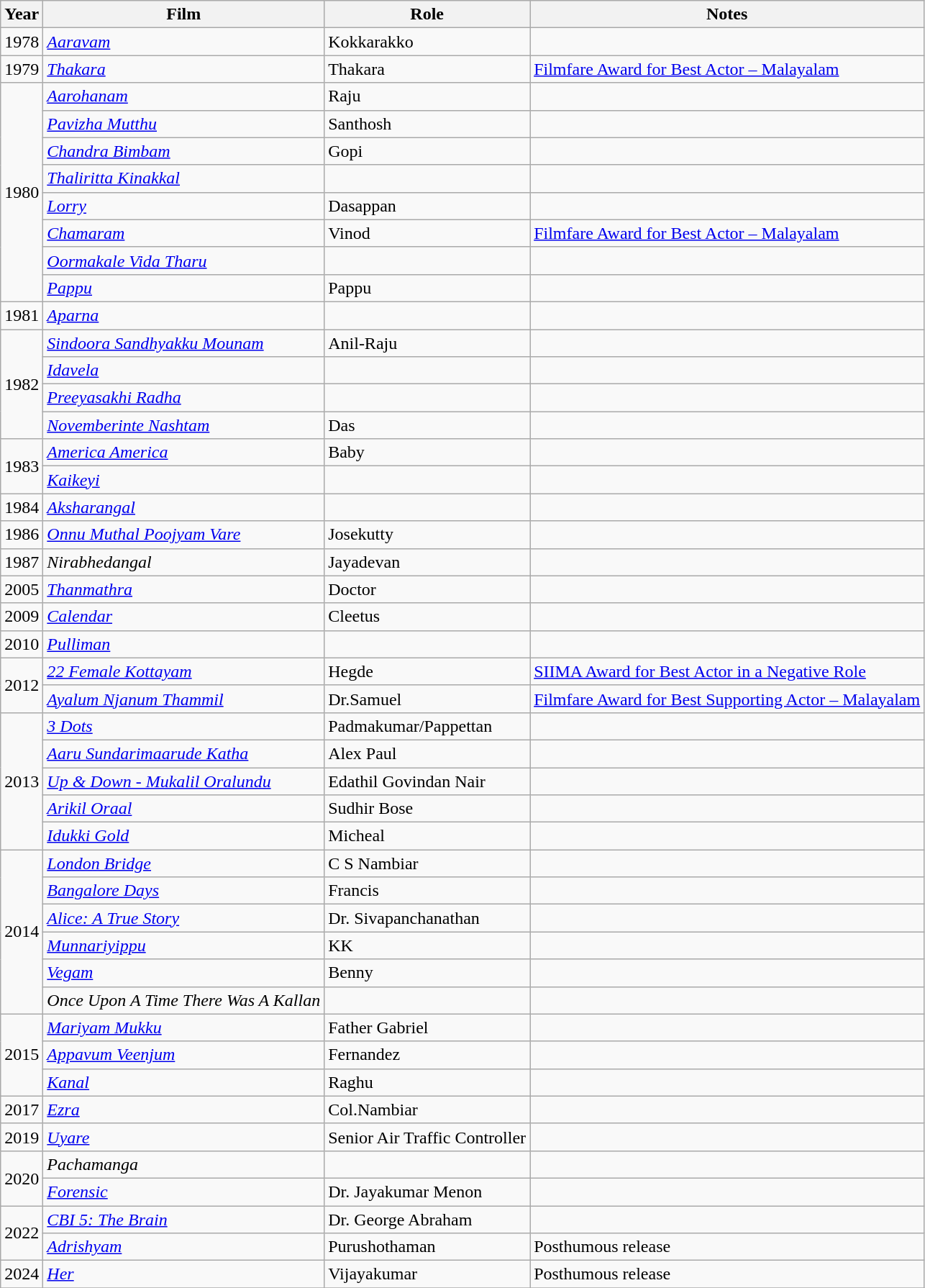<table class="wikitable sortable">
<tr>
<th>Year</th>
<th>Film</th>
<th>Role</th>
<th>Notes</th>
</tr>
<tr>
<td>1978</td>
<td><em><a href='#'>Aaravam</a></em></td>
<td>Kokkarakko</td>
<td></td>
</tr>
<tr>
<td>1979</td>
<td><em><a href='#'>Thakara</a></em></td>
<td>Thakara</td>
<td><a href='#'>Filmfare Award for Best Actor – Malayalam</a></td>
</tr>
<tr>
<td rowspan="8">1980</td>
<td><em><a href='#'>Aarohanam</a></em></td>
<td>Raju</td>
<td></td>
</tr>
<tr>
<td><em><a href='#'>Pavizha Mutthu</a></em></td>
<td>Santhosh</td>
<td></td>
</tr>
<tr>
<td><em><a href='#'>Chandra Bimbam</a></em></td>
<td>Gopi</td>
<td></td>
</tr>
<tr>
<td><em><a href='#'>Thaliritta Kinakkal</a></em></td>
<td></td>
<td></td>
</tr>
<tr>
<td><em><a href='#'>Lorry</a></em></td>
<td>Dasappan</td>
<td></td>
</tr>
<tr>
<td><em><a href='#'>Chamaram</a></em></td>
<td>Vinod</td>
<td><a href='#'>Filmfare Award for Best Actor – Malayalam</a></td>
</tr>
<tr>
<td><em><a href='#'>Oormakale Vida Tharu</a></em></td>
<td></td>
<td></td>
</tr>
<tr>
<td><em><a href='#'>Pappu</a></em></td>
<td>Pappu</td>
<td></td>
</tr>
<tr>
<td>1981</td>
<td><em><a href='#'>Aparna</a></em></td>
<td></td>
<td></td>
</tr>
<tr>
<td rowspan="4">1982</td>
<td><em><a href='#'>Sindoora Sandhyakku Mounam</a></em></td>
<td>Anil-Raju</td>
<td></td>
</tr>
<tr>
<td><em><a href='#'>Idavela</a></em></td>
<td></td>
<td></td>
</tr>
<tr>
<td><em><a href='#'>Preeyasakhi Radha</a></em></td>
<td></td>
<td></td>
</tr>
<tr>
<td><em><a href='#'>Novemberinte Nashtam</a></em></td>
<td>Das</td>
<td></td>
</tr>
<tr Olangal(?) Malayalam (?)>
<td rowspan="2">1983</td>
<td><em><a href='#'>America America</a></em></td>
<td>Baby</td>
<td></td>
</tr>
<tr>
<td><em><a href='#'>Kaikeyi</a></em></td>
<td></td>
<td></td>
</tr>
<tr>
<td>1984</td>
<td><em><a href='#'>Aksharangal</a></em></td>
<td></td>
<td></td>
</tr>
<tr>
<td>1986</td>
<td><em><a href='#'>Onnu Muthal Poojyam Vare</a></em></td>
<td>Josekutty</td>
<td></td>
</tr>
<tr>
<td>1987</td>
<td><em>Nirabhedangal</em></td>
<td>Jayadevan</td>
<td></td>
</tr>
<tr>
<td>2005</td>
<td><em><a href='#'>Thanmathra</a></em></td>
<td>Doctor</td>
<td></td>
</tr>
<tr>
<td>2009</td>
<td><em><a href='#'>Calendar</a></em></td>
<td>Cleetus</td>
<td></td>
</tr>
<tr>
<td>2010</td>
<td><em><a href='#'>Pulliman</a></em></td>
<td></td>
<td></td>
</tr>
<tr>
<td rowspan="2">2012</td>
<td><em><a href='#'>22 Female Kottayam</a></em></td>
<td>Hegde</td>
<td><a href='#'>SIIMA Award for Best Actor in a Negative Role</a></td>
</tr>
<tr>
<td><em><a href='#'>Ayalum Njanum Thammil</a></em></td>
<td>Dr.Samuel</td>
<td><a href='#'>Filmfare Award for Best Supporting Actor – Malayalam</a></td>
</tr>
<tr>
<td rowspan="5">2013</td>
<td><em><a href='#'>3 Dots</a></em></td>
<td>Padmakumar/Pappettan</td>
<td></td>
</tr>
<tr>
<td><em><a href='#'>Aaru Sundarimaarude Katha</a></em></td>
<td>Alex Paul</td>
<td></td>
</tr>
<tr>
<td><em><a href='#'>Up & Down - Mukalil Oralundu</a></em></td>
<td>Edathil Govindan Nair</td>
<td></td>
</tr>
<tr>
<td><em><a href='#'>Arikil Oraal</a></em></td>
<td>Sudhir Bose</td>
<td></td>
</tr>
<tr>
<td><em><a href='#'>Idukki Gold</a></em></td>
<td>Micheal</td>
<td></td>
</tr>
<tr>
<td rowspan="6">2014</td>
<td><em><a href='#'>London Bridge</a></em></td>
<td>C S Nambiar</td>
<td></td>
</tr>
<tr>
<td><em><a href='#'>Bangalore Days</a></em></td>
<td>Francis</td>
<td></td>
</tr>
<tr>
<td><em><a href='#'>Alice: A True Story</a></em></td>
<td>Dr. Sivapanchanathan</td>
<td></td>
</tr>
<tr>
<td><em><a href='#'>Munnariyippu</a></em></td>
<td>KK</td>
<td></td>
</tr>
<tr>
<td><em><a href='#'>Vegam</a></em></td>
<td>Benny</td>
<td></td>
</tr>
<tr>
<td><em>Once Upon A Time There Was A Kallan</em></td>
<td></td>
<td></td>
</tr>
<tr>
<td rowspan="3">2015</td>
<td><em><a href='#'>Mariyam Mukku</a></em></td>
<td>Father Gabriel</td>
<td></td>
</tr>
<tr>
<td><em><a href='#'>Appavum Veenjum</a></em></td>
<td>Fernandez</td>
<td></td>
</tr>
<tr>
<td><em><a href='#'>Kanal</a></em></td>
<td>Raghu</td>
<td></td>
</tr>
<tr>
<td>2017</td>
<td><em><a href='#'>Ezra</a></em></td>
<td>Col.Nambiar</td>
<td></td>
</tr>
<tr>
<td>2019</td>
<td><em><a href='#'>Uyare</a></em></td>
<td>Senior Air Traffic Controller</td>
<td></td>
</tr>
<tr>
<td rowspan="2">2020</td>
<td><em>Pachamanga</em></td>
<td></td>
<td></td>
</tr>
<tr>
<td><em><a href='#'>Forensic</a></em></td>
<td>Dr. Jayakumar Menon</td>
<td></td>
</tr>
<tr>
<td rowspan="2">2022</td>
<td><em><a href='#'>CBI 5: The Brain</a></em></td>
<td>Dr. George Abraham</td>
<td></td>
</tr>
<tr>
<td><em><a href='#'>Adrishyam</a></em></td>
<td>Purushothaman</td>
<td>Posthumous release</td>
</tr>
<tr>
<td>2024</td>
<td><em><a href='#'>Her</a></em></td>
<td>Vijayakumar</td>
<td>Posthumous release</td>
</tr>
<tr>
</tr>
</table>
